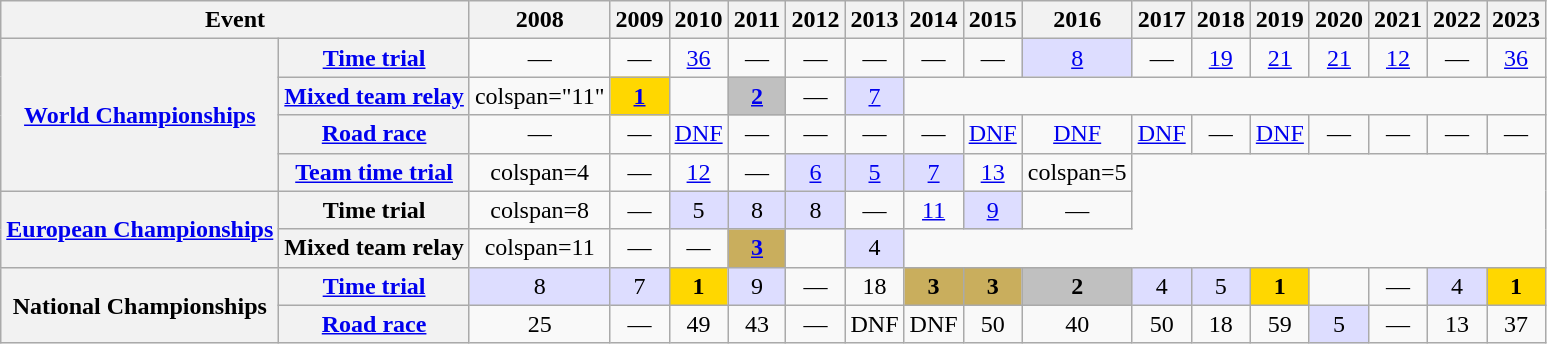<table class="wikitable plainrowheaders">
<tr>
<th scope="col" colspan=2>Event</th>
<th scope="col">2008</th>
<th scope="col">2009</th>
<th scope="col">2010</th>
<th scope="col">2011</th>
<th scope="col">2012</th>
<th scope="col">2013</th>
<th scope="col">2014</th>
<th scope="col">2015</th>
<th scope="col">2016</th>
<th scope="col">2017</th>
<th scope="col">2018</th>
<th scope="col">2019</th>
<th scope="col">2020</th>
<th scope="col">2021</th>
<th scope="col">2022</th>
<th scope="col">2023</th>
</tr>
<tr style="text-align:center;">
<th scope="row" rowspan=4> <a href='#'>World Championships</a></th>
<th scope="row"><a href='#'>Time trial</a></th>
<td>—</td>
<td>—</td>
<td><a href='#'>36</a></td>
<td>—</td>
<td>—</td>
<td>—</td>
<td>—</td>
<td>—</td>
<td style="background:#ddf;"><a href='#'>8</a></td>
<td>—</td>
<td><a href='#'>19</a></td>
<td><a href='#'>21</a></td>
<td><a href='#'>21</a></td>
<td><a href='#'>12</a></td>
<td>—</td>
<td><a href='#'>36</a></td>
</tr>
<tr style="text-align:center;">
<th scope="row"><a href='#'>Mixed team relay</a></th>
<td>colspan="11" </td>
<th style="background:gold;"><a href='#'>1</a></th>
<td></td>
<th style="background:silver;"><a href='#'>2</a></th>
<td>—</td>
<td style="background:#ddf;"><a href='#'>7</a></td>
</tr>
<tr style="text-align:center;">
<th scope="row"><a href='#'>Road race</a></th>
<td>—</td>
<td>—</td>
<td><a href='#'>DNF</a></td>
<td>—</td>
<td>—</td>
<td>—</td>
<td>—</td>
<td><a href='#'>DNF</a></td>
<td><a href='#'>DNF</a></td>
<td><a href='#'>DNF</a></td>
<td>—</td>
<td><a href='#'>DNF</a></td>
<td>—</td>
<td>—</td>
<td>—</td>
<td>—</td>
</tr>
<tr style="text-align:center;">
<th scope="row"><a href='#'>Team time trial</a></th>
<td>colspan=4 </td>
<td>—</td>
<td><a href='#'>12</a></td>
<td>—</td>
<td style="background:#ddf;"><a href='#'>6</a></td>
<td style="background:#ddf;"><a href='#'>5</a></td>
<td style="background:#ddf;"><a href='#'>7</a></td>
<td><a href='#'>13</a></td>
<td>colspan=5 </td>
</tr>
<tr style="text-align:center;">
<th scope="row" rowspan=2> <a href='#'>European Championships</a></th>
<th scope="row">Time trial</th>
<td>colspan=8 </td>
<td>—</td>
<td style="background:#ddf;">5</td>
<td style="background:#ddf;">8</td>
<td style="background:#ddf;">8</td>
<td>—</td>
<td><a href='#'>11</a></td>
<td style="background:#ddf;"><a href='#'>9</a></td>
<td>—</td>
</tr>
<tr style="text-align:center;">
<th scope="row">Mixed team relay</th>
<td>colspan=11 </td>
<td>—</td>
<td>—</td>
<th style="background:#C9AE5D;"><a href='#'>3</a></th>
<td></td>
<td style="background:#ddf;">4</td>
</tr>
<tr style="text-align:center;">
<th scope="row" rowspan=2> National Championships</th>
<th scope="row"><a href='#'>Time trial</a></th>
<td style="background:#ddf;">8</td>
<td style="background:#ddf;">7</td>
<th style="background:gold;">1</th>
<td style="background:#ddf;">9</td>
<td>—</td>
<td>18</td>
<th style="background:#C9AE5D;">3</th>
<th style="background:#C9AE5D;">3</th>
<th style="background:silver;">2</th>
<td style="background:#ddf;">4</td>
<td style="background:#ddf;">5</td>
<th style="background:gold;">1</th>
<td></td>
<td>—</td>
<td style="background:#ddf;">4</td>
<th style="background:gold;">1</th>
</tr>
<tr style="text-align:center;">
<th scope="row"><a href='#'>Road race</a></th>
<td>25</td>
<td>—</td>
<td>49</td>
<td>43</td>
<td>—</td>
<td>DNF</td>
<td>DNF</td>
<td>50</td>
<td>40</td>
<td>50</td>
<td>18</td>
<td>59</td>
<td style="background:#ddf;">5</td>
<td>—</td>
<td>13</td>
<td>37</td>
</tr>
</table>
